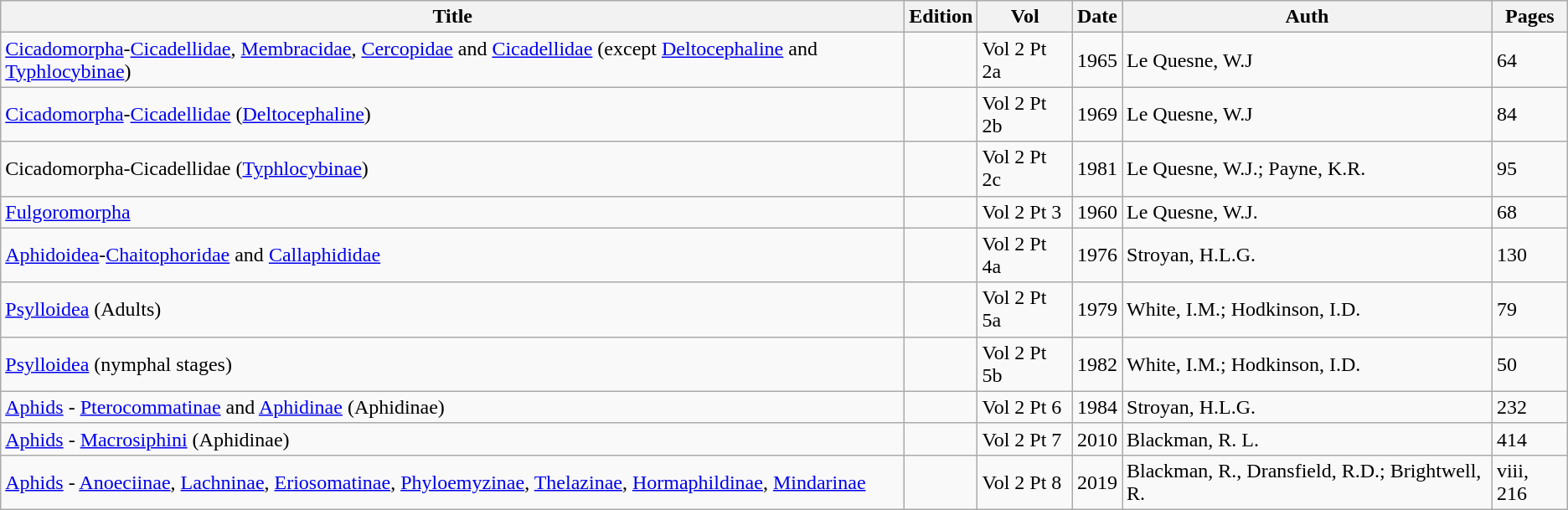<table class="wikitable" border="1">
<tr>
<th>Title</th>
<th>Edition</th>
<th>Vol</th>
<th>Date</th>
<th>Auth</th>
<th>Pages</th>
</tr>
<tr>
<td><a href='#'>Cicadomorpha</a>-<a href='#'>Cicadellidae</a>, <a href='#'>Membracidae</a>, <a href='#'>Cercopidae</a> and <a href='#'>Cicadellidae</a> (except <a href='#'>Deltocephaline</a> and <a href='#'>Typhlocybinae</a>)</td>
<td></td>
<td>Vol 2 Pt 2a</td>
<td>1965</td>
<td>Le Quesne, W.J</td>
<td>64</td>
</tr>
<tr>
<td><a href='#'>Cicadomorpha</a>-<a href='#'>Cicadellidae</a> (<a href='#'>Deltocephaline</a>)</td>
<td></td>
<td>Vol 2 Pt 2b</td>
<td>1969</td>
<td>Le Quesne, W.J</td>
<td>84</td>
</tr>
<tr>
<td>Cicadomorpha-Cicadellidae (<a href='#'>Typhlocybinae</a>)</td>
<td></td>
<td>Vol 2 Pt 2c</td>
<td>1981</td>
<td>Le Quesne, W.J.; Payne, K.R.</td>
<td>95</td>
</tr>
<tr>
<td><a href='#'>Fulgoromorpha</a></td>
<td></td>
<td>Vol 2 Pt 3</td>
<td>1960</td>
<td>Le Quesne, W.J.</td>
<td>68</td>
</tr>
<tr>
<td><a href='#'>Aphidoidea</a>-<a href='#'>Chaitophoridae</a> and <a href='#'>Callaphididae</a></td>
<td></td>
<td>Vol 2 Pt 4a</td>
<td>1976</td>
<td>Stroyan, H.L.G.</td>
<td>130</td>
</tr>
<tr>
<td><a href='#'>Psylloidea</a> (Adults)</td>
<td></td>
<td>Vol 2 Pt 5a</td>
<td>1979</td>
<td>White, I.M.; Hodkinson, I.D.</td>
<td>79</td>
</tr>
<tr>
<td><a href='#'>Psylloidea</a> (nymphal stages)</td>
<td></td>
<td>Vol 2 Pt 5b</td>
<td>1982</td>
<td>White, I.M.; Hodkinson, I.D.</td>
<td>50</td>
</tr>
<tr>
<td><a href='#'>Aphids</a> - <a href='#'>Pterocommatinae</a> and <a href='#'>Aphidinae</a> (Aphidinae)</td>
<td></td>
<td>Vol 2 Pt 6</td>
<td>1984</td>
<td>Stroyan, H.L.G.</td>
<td>232</td>
</tr>
<tr>
<td><a href='#'>Aphids</a> - <a href='#'>Macrosiphini</a> (Aphidinae)</td>
<td></td>
<td>Vol 2 Pt 7</td>
<td>2010</td>
<td>Blackman, R. L.</td>
<td>414</td>
</tr>
<tr>
<td><a href='#'>Aphids</a> - <a href='#'>Anoeciinae</a>, <a href='#'>Lachninae</a>, <a href='#'>Eriosomatinae</a>, <a href='#'>Phyloemyzinae</a>, <a href='#'>Thelazinae</a>, <a href='#'>Hormaphildinae</a>, <a href='#'>Mindarinae</a></td>
<td></td>
<td>Vol 2 Pt 8</td>
<td>2019</td>
<td>Blackman, R., Dransfield, R.D.; Brightwell, R.</td>
<td>viii, 216</td>
</tr>
</table>
